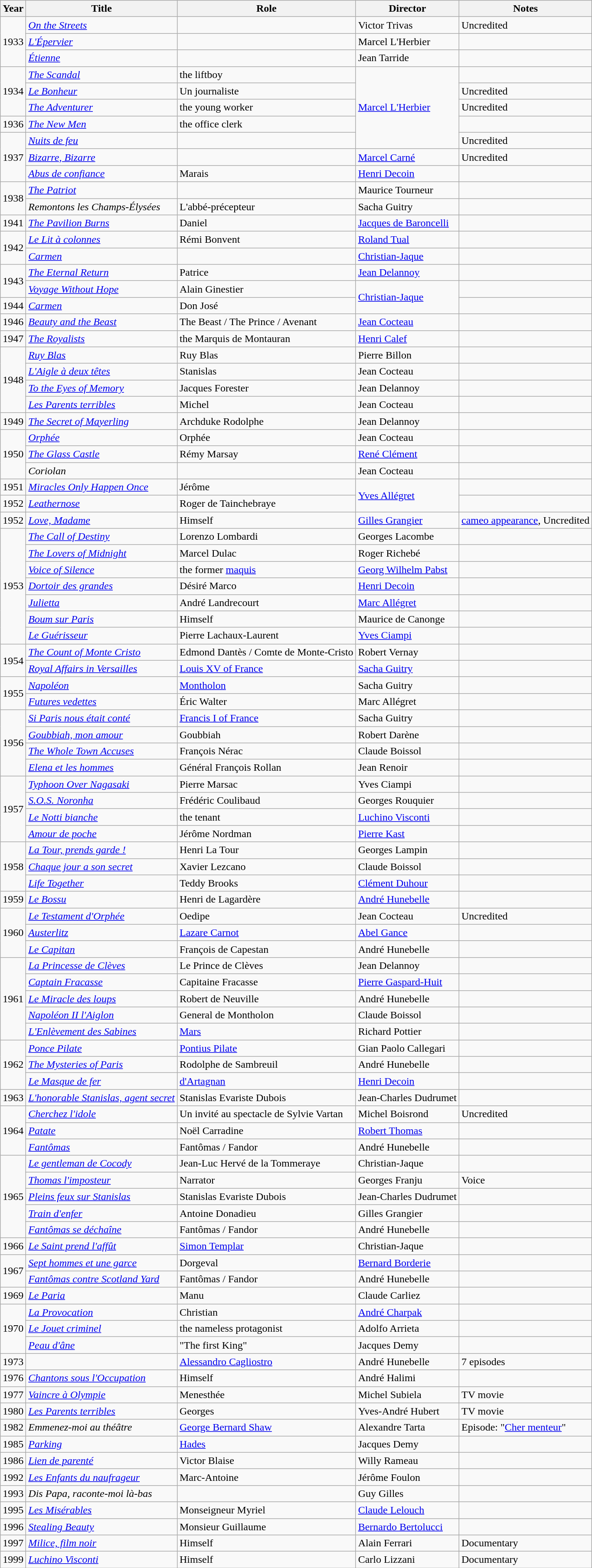<table class="wikitable sortable">
<tr>
<th>Year</th>
<th>Title</th>
<th>Role</th>
<th>Director</th>
<th>Notes</th>
</tr>
<tr>
<td rowspan=3>1933</td>
<td><em><a href='#'>On the Streets</a></em></td>
<td></td>
<td>Victor Trivas</td>
<td>Uncredited</td>
</tr>
<tr>
<td><em><a href='#'>L'Épervier</a></em></td>
<td></td>
<td>Marcel L'Herbier</td>
<td></td>
</tr>
<tr>
<td><em><a href='#'>Étienne</a></em></td>
<td></td>
<td>Jean Tarride</td>
<td></td>
</tr>
<tr>
<td rowspan=3>1934</td>
<td><em><a href='#'>The Scandal</a></em></td>
<td>the liftboy</td>
<td rowspan=5><a href='#'>Marcel L'Herbier</a></td>
<td></td>
</tr>
<tr>
<td><em><a href='#'>Le Bonheur</a></em></td>
<td>Un journaliste</td>
<td>Uncredited</td>
</tr>
<tr>
<td><em><a href='#'>The Adventurer</a></em></td>
<td>the young worker</td>
<td>Uncredited</td>
</tr>
<tr>
<td>1936</td>
<td><em><a href='#'>The New Men</a></em></td>
<td>the office clerk</td>
<td></td>
</tr>
<tr>
<td rowspan=3>1937</td>
<td><em><a href='#'>Nuits de feu</a></em></td>
<td></td>
<td>Uncredited</td>
</tr>
<tr>
<td><em><a href='#'>Bizarre, Bizarre</a></em></td>
<td></td>
<td><a href='#'>Marcel Carné</a></td>
<td>Uncredited</td>
</tr>
<tr>
<td><em><a href='#'>Abus de confiance</a></em></td>
<td>Marais</td>
<td><a href='#'>Henri Decoin</a></td>
<td></td>
</tr>
<tr>
<td rowspan=2>1938</td>
<td><em><a href='#'>The Patriot</a></em></td>
<td></td>
<td>Maurice Tourneur</td>
<td></td>
</tr>
<tr>
<td><em>Remontons les Champs-Élysées</em></td>
<td>L'abbé-précepteur</td>
<td>Sacha Guitry</td>
<td></td>
</tr>
<tr>
<td>1941</td>
<td><em><a href='#'>The Pavilion Burns</a></em></td>
<td>Daniel</td>
<td><a href='#'>Jacques de Baroncelli</a></td>
<td></td>
</tr>
<tr>
<td rowspan=2>1942</td>
<td><em><a href='#'>Le Lit à colonnes</a></em></td>
<td>Rémi Bonvent</td>
<td><a href='#'>Roland Tual</a></td>
<td></td>
</tr>
<tr>
<td><em><a href='#'>Carmen</a></em></td>
<td></td>
<td><a href='#'>Christian-Jaque</a></td>
<td></td>
</tr>
<tr>
<td rowspan=2>1943</td>
<td><em><a href='#'>The Eternal Return</a></em></td>
<td>Patrice</td>
<td><a href='#'>Jean Delannoy</a></td>
<td></td>
</tr>
<tr>
<td><em><a href='#'>Voyage Without Hope</a></em></td>
<td>Alain Ginestier</td>
<td rowspan=2><a href='#'>Christian-Jaque</a></td>
<td></td>
</tr>
<tr>
<td>1944</td>
<td><em><a href='#'>Carmen</a></em></td>
<td>Don José</td>
<td></td>
</tr>
<tr>
<td>1946</td>
<td><em><a href='#'>Beauty and the Beast</a></em></td>
<td>The Beast / The Prince / Avenant</td>
<td><a href='#'>Jean Cocteau</a></td>
<td></td>
</tr>
<tr>
<td>1947</td>
<td><em><a href='#'>The Royalists</a></em></td>
<td>the Marquis de Montauran</td>
<td><a href='#'>Henri Calef</a></td>
<td></td>
</tr>
<tr>
<td rowspan=4>1948</td>
<td><em><a href='#'>Ruy Blas</a></em></td>
<td>Ruy Blas</td>
<td>Pierre Billon</td>
<td></td>
</tr>
<tr>
<td><em><a href='#'>L'Aigle à deux têtes</a></em></td>
<td>Stanislas</td>
<td>Jean Cocteau</td>
<td></td>
</tr>
<tr>
<td><em><a href='#'>To the Eyes of Memory</a></em></td>
<td>Jacques Forester</td>
<td>Jean Delannoy</td>
<td></td>
</tr>
<tr>
<td><em><a href='#'>Les Parents terribles</a></em></td>
<td>Michel</td>
<td>Jean Cocteau</td>
<td></td>
</tr>
<tr>
<td>1949</td>
<td><em><a href='#'>The Secret of Mayerling</a></em></td>
<td>Archduke Rodolphe</td>
<td>Jean Delannoy</td>
<td></td>
</tr>
<tr>
<td rowspan=3>1950</td>
<td><em><a href='#'>Orphée</a></em></td>
<td>Orphée</td>
<td>Jean Cocteau</td>
<td></td>
</tr>
<tr>
<td><em><a href='#'>The Glass Castle</a></em></td>
<td>Rémy Marsay</td>
<td><a href='#'>René Clément</a></td>
<td></td>
</tr>
<tr>
<td><em>Coriolan</em></td>
<td></td>
<td>Jean Cocteau</td>
<td></td>
</tr>
<tr>
<td>1951</td>
<td><em><a href='#'>Miracles Only Happen Once</a></em></td>
<td>Jérôme</td>
<td rowspan=2><a href='#'>Yves Allégret</a></td>
<td></td>
</tr>
<tr>
<td>1952</td>
<td><em><a href='#'>Leathernose</a></em></td>
<td>Roger de Tainchebraye</td>
<td></td>
</tr>
<tr>
<td>1952</td>
<td><em><a href='#'>Love, Madame</a></em></td>
<td>Himself</td>
<td><a href='#'>Gilles Grangier</a></td>
<td><a href='#'>cameo appearance</a>, Uncredited</td>
</tr>
<tr>
<td rowspan=7>1953</td>
<td><em><a href='#'>The Call of Destiny</a></em></td>
<td>Lorenzo Lombardi</td>
<td>Georges Lacombe</td>
<td></td>
</tr>
<tr>
<td><em><a href='#'>The Lovers of Midnight</a></em></td>
<td>Marcel Dulac</td>
<td>Roger Richebé</td>
<td></td>
</tr>
<tr>
<td><em><a href='#'>Voice of Silence</a></em></td>
<td>the former <a href='#'>maquis</a></td>
<td><a href='#'>Georg Wilhelm Pabst</a></td>
<td></td>
</tr>
<tr>
<td><em><a href='#'>Dortoir des grandes</a></em></td>
<td>Désiré Marco</td>
<td><a href='#'>Henri Decoin</a></td>
<td></td>
</tr>
<tr>
<td><em><a href='#'>Julietta</a></em></td>
<td>André Landrecourt</td>
<td><a href='#'>Marc Allégret</a></td>
<td></td>
</tr>
<tr>
<td><em><a href='#'>Boum sur Paris</a></em></td>
<td>Himself</td>
<td>Maurice de Canonge</td>
<td></td>
</tr>
<tr>
<td><em><a href='#'>Le Guérisseur</a></em></td>
<td>Pierre Lachaux-Laurent</td>
<td><a href='#'>Yves Ciampi</a></td>
<td></td>
</tr>
<tr>
<td rowspan=2>1954</td>
<td><em><a href='#'>The Count of Monte Cristo</a></em></td>
<td>Edmond Dantès / Comte de Monte-Cristo</td>
<td>Robert Vernay</td>
<td></td>
</tr>
<tr>
<td><em><a href='#'>Royal Affairs in Versailles</a></em></td>
<td><a href='#'>Louis XV of France</a></td>
<td><a href='#'>Sacha Guitry</a></td>
<td></td>
</tr>
<tr>
<td rowspan=2>1955</td>
<td><em><a href='#'>Napoléon</a></em></td>
<td><a href='#'>Montholon</a></td>
<td>Sacha Guitry</td>
<td></td>
</tr>
<tr>
<td><em><a href='#'>Futures vedettes</a></em></td>
<td>Éric Walter</td>
<td>Marc Allégret</td>
<td></td>
</tr>
<tr>
<td rowspan=4>1956</td>
<td><em><a href='#'>Si Paris nous était conté</a></em></td>
<td><a href='#'>Francis I of France</a></td>
<td>Sacha Guitry</td>
<td></td>
</tr>
<tr>
<td><em><a href='#'>Goubbiah, mon amour</a></em></td>
<td>Goubbiah</td>
<td>Robert Darène</td>
<td></td>
</tr>
<tr>
<td><em><a href='#'>The Whole Town Accuses</a></em></td>
<td>François Nérac</td>
<td>Claude Boissol</td>
<td></td>
</tr>
<tr>
<td><em><a href='#'>Elena et les hommes</a></em></td>
<td>Général François Rollan</td>
<td>Jean Renoir</td>
<td></td>
</tr>
<tr>
<td rowspan=4>1957</td>
<td><em><a href='#'>Typhoon Over Nagasaki</a></em></td>
<td>Pierre Marsac</td>
<td>Yves Ciampi</td>
<td></td>
</tr>
<tr>
<td><em><a href='#'>S.O.S. Noronha</a></em></td>
<td>Frédéric Coulibaud</td>
<td>Georges Rouquier</td>
<td></td>
</tr>
<tr>
<td><em><a href='#'>Le Notti bianche</a></em></td>
<td>the tenant</td>
<td><a href='#'>Luchino Visconti</a></td>
<td></td>
</tr>
<tr>
<td><em><a href='#'>Amour de poche</a></em></td>
<td>Jérôme Nordman</td>
<td><a href='#'>Pierre Kast</a></td>
<td></td>
</tr>
<tr>
<td rowspan=3>1958</td>
<td><em><a href='#'>La Tour, prends garde !</a></em></td>
<td>Henri La Tour</td>
<td>Georges Lampin</td>
<td></td>
</tr>
<tr>
<td><em><a href='#'>Chaque jour a son secret</a></em></td>
<td>Xavier Lezcano</td>
<td>Claude Boissol</td>
<td></td>
</tr>
<tr>
<td><em><a href='#'>Life Together</a></em></td>
<td>Teddy Brooks</td>
<td><a href='#'>Clément Duhour</a></td>
<td></td>
</tr>
<tr>
<td>1959</td>
<td><em><a href='#'>Le Bossu</a></em></td>
<td>Henri de Lagardère</td>
<td><a href='#'>André Hunebelle</a></td>
<td></td>
</tr>
<tr>
<td rowspan=3>1960</td>
<td><em><a href='#'>Le Testament d'Orphée</a></em></td>
<td>Oedipe</td>
<td>Jean Cocteau</td>
<td>Uncredited</td>
</tr>
<tr>
<td><em><a href='#'>Austerlitz</a></em></td>
<td><a href='#'>Lazare Carnot</a></td>
<td><a href='#'>Abel Gance</a></td>
<td></td>
</tr>
<tr>
<td><em><a href='#'>Le Capitan</a></em></td>
<td>François de Capestan</td>
<td>André Hunebelle</td>
<td></td>
</tr>
<tr>
<td rowspan=5>1961</td>
<td><em><a href='#'>La Princesse de Clèves</a></em></td>
<td>Le Prince de Clèves</td>
<td>Jean Delannoy</td>
<td></td>
</tr>
<tr>
<td><em><a href='#'>Captain Fracasse</a></em></td>
<td>Capitaine Fracasse</td>
<td><a href='#'>Pierre Gaspard-Huit</a></td>
<td></td>
</tr>
<tr>
<td><em><a href='#'>Le Miracle des loups</a></em></td>
<td>Robert de Neuville</td>
<td>André Hunebelle</td>
<td></td>
</tr>
<tr>
<td><em><a href='#'>Napoléon II l'Aiglon</a></em></td>
<td>General de Montholon</td>
<td>Claude Boissol</td>
<td></td>
</tr>
<tr>
<td><em><a href='#'>L'Enlèvement des Sabines</a></em></td>
<td><a href='#'>Mars</a></td>
<td>Richard Pottier</td>
<td></td>
</tr>
<tr>
<td rowspan=3>1962</td>
<td><em><a href='#'>Ponce Pilate</a></em></td>
<td><a href='#'>Pontius Pilate</a></td>
<td>Gian Paolo Callegari</td>
<td></td>
</tr>
<tr>
<td><em><a href='#'>The Mysteries of Paris</a></em></td>
<td>Rodolphe de Sambreuil</td>
<td>André Hunebelle</td>
<td></td>
</tr>
<tr>
<td><em><a href='#'>Le Masque de fer</a></em></td>
<td><a href='#'>d'Artagnan</a></td>
<td><a href='#'>Henri Decoin</a></td>
<td></td>
</tr>
<tr>
<td>1963</td>
<td><em><a href='#'>L'honorable Stanislas, agent secret</a></em></td>
<td>Stanislas Evariste Dubois</td>
<td>Jean-Charles Dudrumet</td>
<td></td>
</tr>
<tr>
<td rowspan=3>1964</td>
<td><em><a href='#'>Cherchez l'idole</a></em></td>
<td>Un invité au spectacle de Sylvie Vartan</td>
<td>Michel Boisrond</td>
<td>Uncredited</td>
</tr>
<tr>
<td><em><a href='#'>Patate</a></em></td>
<td>Noël Carradine</td>
<td><a href='#'>Robert Thomas</a></td>
<td></td>
</tr>
<tr>
<td><em><a href='#'>Fantômas</a></em></td>
<td>Fantômas / Fandor</td>
<td>André Hunebelle</td>
<td></td>
</tr>
<tr>
<td rowspan=5>1965</td>
<td><em><a href='#'>Le gentleman de Cocody</a></em></td>
<td>Jean-Luc Hervé de la Tommeraye</td>
<td>Christian-Jaque</td>
<td></td>
</tr>
<tr>
<td><em><a href='#'>Thomas l'imposteur</a></em></td>
<td>Narrator</td>
<td>Georges Franju</td>
<td>Voice</td>
</tr>
<tr>
<td><em><a href='#'>Pleins feux sur Stanislas</a></em></td>
<td>Stanislas Evariste Dubois</td>
<td>Jean-Charles Dudrumet</td>
<td></td>
</tr>
<tr>
<td><em><a href='#'>Train d'enfer</a></em></td>
<td>Antoine Donadieu</td>
<td>Gilles Grangier</td>
<td></td>
</tr>
<tr>
<td><em><a href='#'>Fantômas se déchaîne</a></em></td>
<td>Fantômas / Fandor</td>
<td>André Hunebelle</td>
<td></td>
</tr>
<tr>
<td>1966</td>
<td><em><a href='#'>Le Saint prend l'affût</a></em></td>
<td><a href='#'>Simon Templar</a></td>
<td>Christian-Jaque</td>
<td></td>
</tr>
<tr>
<td rowspan=2>1967</td>
<td><em><a href='#'>Sept hommes et une garce</a></em></td>
<td>Dorgeval</td>
<td><a href='#'>Bernard Borderie</a></td>
<td></td>
</tr>
<tr>
<td><em><a href='#'>Fantômas contre Scotland Yard</a></em></td>
<td>Fantômas / Fandor</td>
<td>André Hunebelle</td>
<td></td>
</tr>
<tr>
<td>1969</td>
<td><em><a href='#'>Le Paria</a></em></td>
<td>Manu</td>
<td>Claude Carliez</td>
<td></td>
</tr>
<tr>
<td rowspan=3>1970</td>
<td><em><a href='#'>La Provocation</a></em></td>
<td>Christian</td>
<td><a href='#'>André Charpak</a></td>
<td></td>
</tr>
<tr>
<td><em><a href='#'>Le Jouet criminel</a></em></td>
<td>the nameless protagonist</td>
<td>Adolfo Arrieta</td>
<td></td>
</tr>
<tr>
<td><em><a href='#'>Peau d'âne</a></em></td>
<td>"The first King"</td>
<td>Jacques Demy</td>
<td></td>
</tr>
<tr>
<td>1973</td>
<td><em></em></td>
<td><a href='#'>Alessandro Cagliostro</a></td>
<td>André Hunebelle</td>
<td>7 episodes</td>
</tr>
<tr>
<td>1976</td>
<td><em><a href='#'>Chantons sous l'Occupation</a></em></td>
<td>Himself</td>
<td>André Halimi</td>
<td></td>
</tr>
<tr>
<td>1977</td>
<td><em><a href='#'>Vaincre à Olympie</a></em></td>
<td>Menesthée</td>
<td>Michel Subiela</td>
<td>TV movie</td>
</tr>
<tr>
<td>1980</td>
<td><em><a href='#'>Les Parents terribles</a></em></td>
<td>Georges</td>
<td>Yves-André Hubert</td>
<td>TV movie</td>
</tr>
<tr>
<td>1982</td>
<td><em>Emmenez-moi au théâtre</em></td>
<td><a href='#'>George Bernard Shaw</a></td>
<td>Alexandre Tarta</td>
<td>Episode: "<a href='#'>Cher menteur</a>"</td>
</tr>
<tr>
<td>1985</td>
<td><em><a href='#'>Parking</a></em></td>
<td><a href='#'>Hades</a></td>
<td>Jacques Demy</td>
<td></td>
</tr>
<tr>
<td>1986</td>
<td><em><a href='#'>Lien de parenté</a></em></td>
<td>Victor Blaise</td>
<td>Willy Rameau</td>
<td></td>
</tr>
<tr>
<td>1992</td>
<td><em><a href='#'>Les Enfants du naufrageur</a></em></td>
<td>Marc-Antoine</td>
<td>Jérôme Foulon</td>
<td></td>
</tr>
<tr>
<td>1993</td>
<td><em>Dis Papa, raconte-moi là-bas</em></td>
<td></td>
<td>Guy Gilles</td>
<td></td>
</tr>
<tr>
<td>1995</td>
<td><em><a href='#'>Les Misérables</a></em></td>
<td>Monseigneur Myriel</td>
<td><a href='#'>Claude Lelouch</a></td>
<td></td>
</tr>
<tr>
<td>1996</td>
<td><em><a href='#'>Stealing Beauty</a></em></td>
<td>Monsieur Guillaume</td>
<td><a href='#'>Bernardo Bertolucci</a></td>
<td></td>
</tr>
<tr>
<td>1997</td>
<td><em><a href='#'>Milice, film noir</a></em></td>
<td>Himself</td>
<td>Alain Ferrari</td>
<td>Documentary</td>
</tr>
<tr>
<td>1999</td>
<td><em><a href='#'>Luchino Visconti</a></em></td>
<td>Himself</td>
<td>Carlo Lizzani</td>
<td>Documentary</td>
</tr>
</table>
